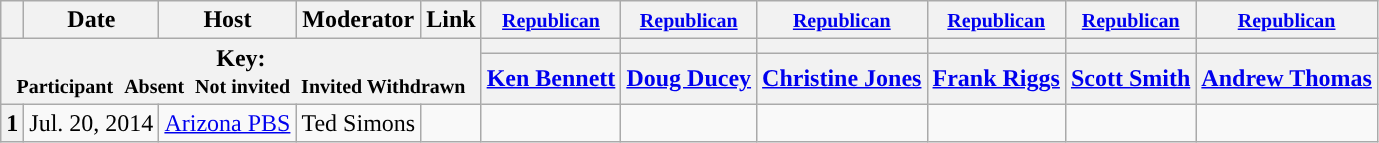<table class="wikitable" style="text-align:center;">
<tr>
<th scope="col"></th>
<th scope="col">Date</th>
<th scope="col">Host</th>
<th scope="col">Moderator</th>
<th scope="col">Link</th>
<th scope="col"><small><a href='#'>Republican</a></small></th>
<th scope="col"><small><a href='#'>Republican</a></small></th>
<th scope="col"><small><a href='#'>Republican</a></small></th>
<th scope="col"><small><a href='#'>Republican</a></small></th>
<th scope="col"><small><a href='#'>Republican</a></small></th>
<th scope="col"><small><a href='#'>Republican</a></small></th>
</tr>
<tr>
<th colspan="5" rowspan="2">Key:<br> <small>Participant </small>  <small>Absent </small>  <small>Not invited </small>  <small>Invited  Withdrawn</small></th>
<th scope="col" style="background:"></th>
<th scope="col" style="background:"></th>
<th scope="col" style="background:"></th>
<th scope="col" style="background:"></th>
<th scope="col" style="background:"></th>
<th scope="col" style="background:"></th>
</tr>
<tr>
<th scope="col"><a href='#'>Ken Bennett</a></th>
<th scope="col"><a href='#'>Doug Ducey</a></th>
<th scope="col"><a href='#'>Christine Jones</a></th>
<th scope="col"><a href='#'>Frank Riggs</a></th>
<th scope="col"><a href='#'>Scott Smith</a></th>
<th scope="col"><a href='#'>Andrew Thomas</a></th>
</tr>
<tr>
<th>1</th>
<td style="white-space:nowrap;">Jul. 20, 2014</td>
<td style="white-space:nowrap;"><a href='#'>Arizona PBS</a></td>
<td style="white-space:nowrap;">Ted Simons</td>
<td style="white-space:nowrap;"></td>
<td></td>
<td></td>
<td></td>
<td></td>
<td></td>
<td></td>
</tr>
</table>
